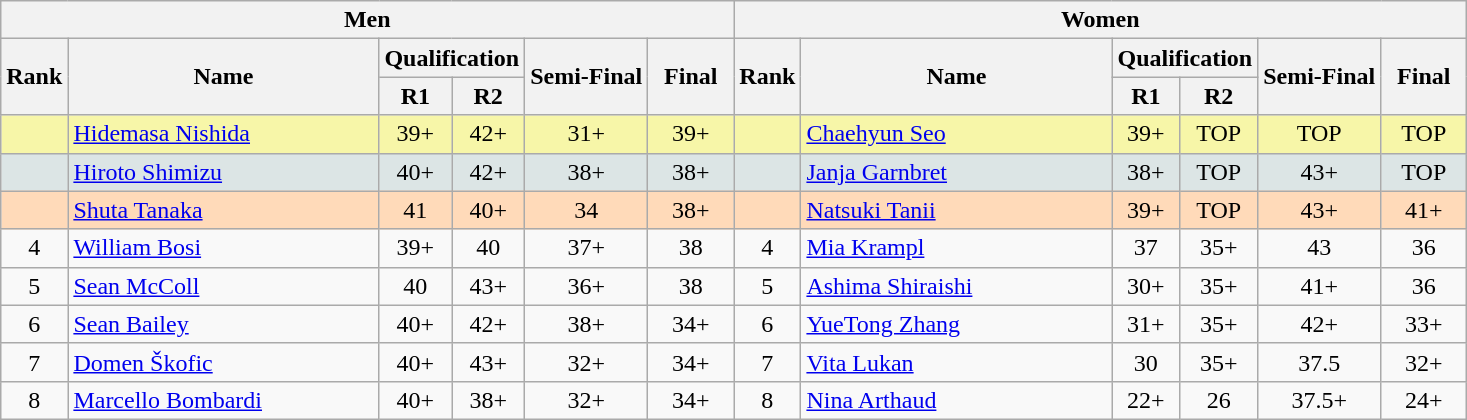<table class="wikitable sortable" style="text-align:center">
<tr>
<th colspan="6">Men</th>
<th colspan="6">Women</th>
</tr>
<tr>
<th rowspan="2">Rank</th>
<th rowspan="2" width="200">Name</th>
<th colspan="2">Qualification</th>
<th rowspan="2">Semi-Final</th>
<th rowspan="2" width="50">Final</th>
<th rowspan="2">Rank</th>
<th rowspan="2" width="200">Name</th>
<th colspan="2">Qualification</th>
<th rowspan="2">Semi-Final</th>
<th rowspan="2" width="50">Final</th>
</tr>
<tr>
<th>R1</th>
<th>R2</th>
<th>R1</th>
<th>R2</th>
</tr>
<tr bgcolor="#F7F6A8">
<td></td>
<td align="left"> <a href='#'>Hidemasa Nishida</a></td>
<td>39+</td>
<td>42+</td>
<td>31+</td>
<td>39+</td>
<td></td>
<td align="left"> <a href='#'>Chaehyun Seo</a></td>
<td>39+</td>
<td>TOP</td>
<td>TOP</td>
<td>TOP</td>
</tr>
<tr bgcolor="#DCE5E5">
<td></td>
<td align="left"> <a href='#'>Hiroto Shimizu</a></td>
<td>40+</td>
<td>42+</td>
<td>38+</td>
<td>38+</td>
<td></td>
<td align="left"> <a href='#'>Janja Garnbret</a></td>
<td>38+</td>
<td>TOP</td>
<td>43+</td>
<td>TOP</td>
</tr>
<tr bgcolor="#FFDAB9">
<td></td>
<td align="left"> <a href='#'>Shuta Tanaka</a></td>
<td>41</td>
<td>40+</td>
<td>34</td>
<td>38+</td>
<td></td>
<td align="left"> <a href='#'>Natsuki Tanii</a></td>
<td>39+</td>
<td>TOP</td>
<td>43+</td>
<td>41+</td>
</tr>
<tr>
<td align="center">4</td>
<td align="left"> <a href='#'>William Bosi</a></td>
<td>39+</td>
<td>40</td>
<td>37+</td>
<td>38</td>
<td>4</td>
<td align="left"> <a href='#'>Mia Krampl</a></td>
<td>37</td>
<td>35+</td>
<td>43</td>
<td>36</td>
</tr>
<tr>
<td align="center">5</td>
<td align="left"> <a href='#'>Sean McColl</a></td>
<td>40</td>
<td>43+</td>
<td>36+</td>
<td>38</td>
<td>5</td>
<td align="left"> <a href='#'>Ashima Shiraishi</a></td>
<td>30+</td>
<td>35+</td>
<td>41+</td>
<td>36</td>
</tr>
<tr>
<td align="center">6</td>
<td align="left"> <a href='#'>Sean Bailey</a></td>
<td>40+</td>
<td>42+</td>
<td>38+</td>
<td>34+</td>
<td>6</td>
<td align="left"> <a href='#'>YueTong Zhang</a></td>
<td>31+</td>
<td>35+</td>
<td>42+</td>
<td>33+</td>
</tr>
<tr>
<td align="center">7</td>
<td align="left"> <a href='#'>Domen Škofic</a></td>
<td>40+</td>
<td>43+</td>
<td>32+</td>
<td>34+</td>
<td>7</td>
<td align="left"> <a href='#'>Vita Lukan</a></td>
<td>30</td>
<td>35+</td>
<td>37.5</td>
<td>32+</td>
</tr>
<tr>
<td align="center">8</td>
<td align="left"> <a href='#'>Marcello Bombardi</a></td>
<td>40+</td>
<td>38+</td>
<td>32+</td>
<td>34+</td>
<td>8</td>
<td align="left"> <a href='#'>Nina Arthaud</a></td>
<td>22+</td>
<td>26</td>
<td>37.5+</td>
<td>24+</td>
</tr>
</table>
